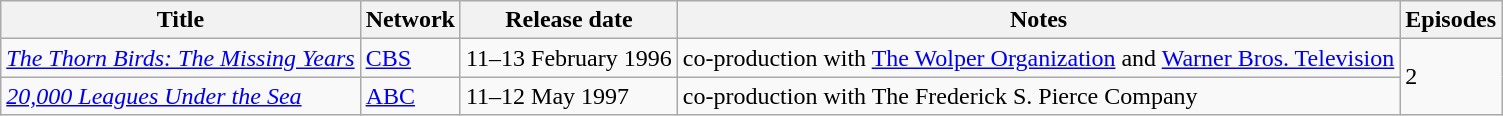<table class="wikitable sortable">
<tr>
<th>Title</th>
<th>Network</th>
<th>Release date</th>
<th>Notes</th>
<th>Episodes</th>
</tr>
<tr>
<td><em><a href='#'>The Thorn Birds: The Missing Years</a></em></td>
<td><a href='#'>CBS</a></td>
<td>11–13 February 1996</td>
<td>co-production with <a href='#'>The Wolper Organization</a> and <a href='#'>Warner Bros. Television</a></td>
<td rowspan="2">2</td>
</tr>
<tr>
<td><em><a href='#'>20,000 Leagues Under the Sea</a></em></td>
<td><a href='#'>ABC</a></td>
<td>11–12 May 1997</td>
<td>co-production with The Frederick S. Pierce Company</td>
</tr>
</table>
